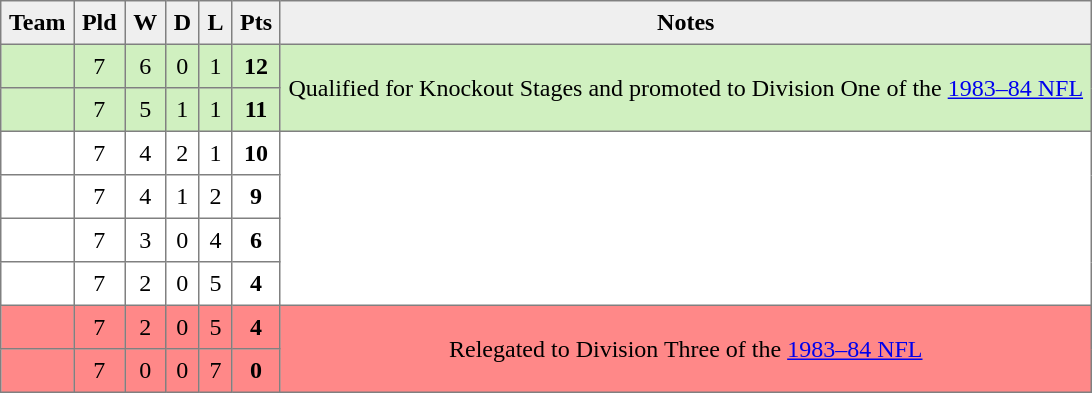<table style=border-collapse:collapse border=1 cellspacing=0 cellpadding=5>
<tr align=center bgcolor=#efefef>
<th>Team</th>
<th>Pld</th>
<th>W</th>
<th>D</th>
<th>L</th>
<th>Pts</th>
<th>Notes</th>
</tr>
<tr align=center style="background:#D0F0C0;">
<td style="text-align:left;"> </td>
<td>7</td>
<td>6</td>
<td>0</td>
<td>1</td>
<td><strong>12</strong></td>
<td rowspan=2>Qualified for Knockout Stages and promoted to Division One of the <a href='#'>1983–84 NFL</a></td>
</tr>
<tr align=center style="background:#D0F0C0;">
<td style="text-align:left;"> </td>
<td>7</td>
<td>5</td>
<td>1</td>
<td>1</td>
<td><strong>11</strong></td>
</tr>
<tr align=center style="background:#FFFFFF;">
<td style="text-align:left;"> </td>
<td>7</td>
<td>4</td>
<td>2</td>
<td>1</td>
<td><strong>10</strong></td>
<td rowspan=4></td>
</tr>
<tr align=center style="background:#FFFFFF;">
<td style="text-align:left;"> </td>
<td>7</td>
<td>4</td>
<td>1</td>
<td>2</td>
<td><strong>9</strong></td>
</tr>
<tr align=center style="background:#FFFFFF;">
<td style="text-align:left;"> </td>
<td>7</td>
<td>3</td>
<td>0</td>
<td>4</td>
<td><strong>6</strong></td>
</tr>
<tr align=center style="background:#FFFFFF;">
<td style="text-align:left;"> </td>
<td>7</td>
<td>2</td>
<td>0</td>
<td>5</td>
<td><strong>4</strong></td>
</tr>
<tr align=center style="background:#FF8888;">
<td style="text-align:left;"> </td>
<td>7</td>
<td>2</td>
<td>0</td>
<td>5</td>
<td><strong>4</strong></td>
<td rowspan=2>Relegated to Division Three of the <a href='#'>1983–84 NFL</a></td>
</tr>
<tr align=center style="background:#FF8888;">
<td style="text-align:left;"> </td>
<td>7</td>
<td>0</td>
<td>0</td>
<td>7</td>
<td><strong>0</strong></td>
</tr>
</table>
